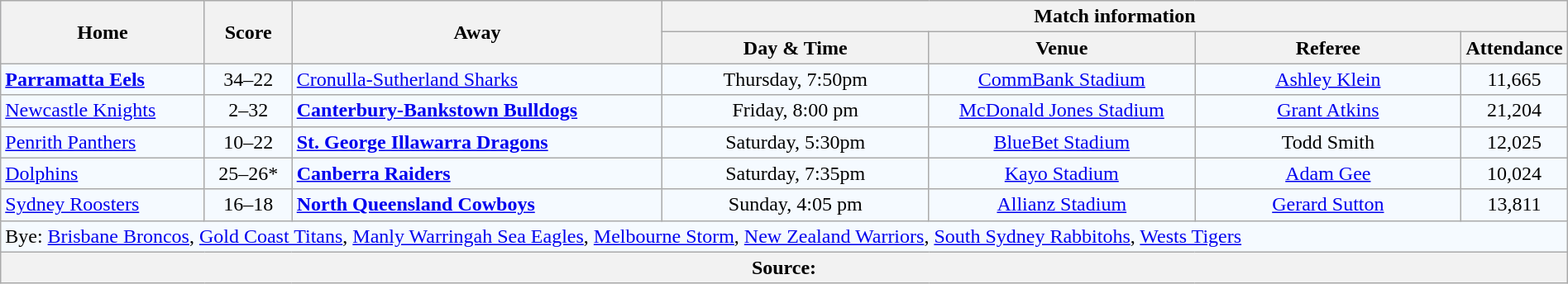<table class="wikitable" style="border-collapse:collapse; text-align:center; width:100%;">
<tr style="text-align:center; background:#f5faff;"  style="background:#c1d8ff;">
<th rowspan="2">Home</th>
<th rowspan="2">Score</th>
<th rowspan="2">Away</th>
<th colspan="4">Match information</th>
</tr>
<tr>
<th width="17%">Day & Time</th>
<th width="17%">Venue</th>
<th width="17%">Referee</th>
<th width="5%">Attendance</th>
</tr>
<tr style="text-align:center; background:#f5faff;">
<td align="left"><strong> <a href='#'>Parramatta Eels</a></strong></td>
<td>34–22</td>
<td align="left"> <a href='#'>Cronulla-Sutherland Sharks</a></td>
<td>Thursday, 7:50pm</td>
<td><a href='#'>CommBank Stadium</a></td>
<td><a href='#'>Ashley Klein</a></td>
<td>11,665</td>
</tr>
<tr style="text-align:center; background:#f5faff;">
<td align="left"> <a href='#'>Newcastle Knights</a></td>
<td>2–32</td>
<td align="left"><strong> <a href='#'>Canterbury-Bankstown Bulldogs</a></strong></td>
<td>Friday, 8:00 pm</td>
<td><a href='#'>McDonald Jones Stadium</a></td>
<td><a href='#'>Grant Atkins</a></td>
<td>21,204</td>
</tr>
<tr style="text-align:center; background:#f5faff;">
<td align="left"> <a href='#'>Penrith Panthers</a></td>
<td>10–22</td>
<td align="left"><strong> <a href='#'>St. George Illawarra Dragons</a></strong></td>
<td>Saturday, 5:30pm</td>
<td><a href='#'>BlueBet Stadium</a></td>
<td>Todd Smith</td>
<td>12,025</td>
</tr>
<tr style="text-align:center; background:#f5faff;">
<td align="left"> <a href='#'>Dolphins</a></td>
<td>25–26*</td>
<td align="left"><strong> <a href='#'>Canberra Raiders</a></strong></td>
<td>Saturday, 7:35pm</td>
<td><a href='#'>Kayo Stadium</a></td>
<td><a href='#'>Adam Gee</a></td>
<td>10,024</td>
</tr>
<tr style="text-align:center; background:#f5faff;">
<td align="left"> <a href='#'>Sydney Roosters</a></td>
<td>16–18</td>
<td align="left"><strong> <a href='#'>North Queensland Cowboys</a></strong></td>
<td>Sunday, 4:05 pm</td>
<td><a href='#'>Allianz Stadium</a></td>
<td><a href='#'>Gerard Sutton</a></td>
<td>13,811</td>
</tr>
<tr style="text-align:center; background:#f5faff;">
<td colspan="7" align="left">Bye:  <a href='#'>Brisbane Broncos</a>,  <a href='#'>Gold Coast Titans</a>,  <a href='#'>Manly Warringah Sea Eagles</a>,  <a href='#'>Melbourne Storm</a>,  <a href='#'>New Zealand Warriors</a>,  <a href='#'>South Sydney Rabbitohs</a>,  <a href='#'>Wests Tigers</a></td>
</tr>
<tr>
<th colspan="7" align="left">Source:</th>
</tr>
</table>
